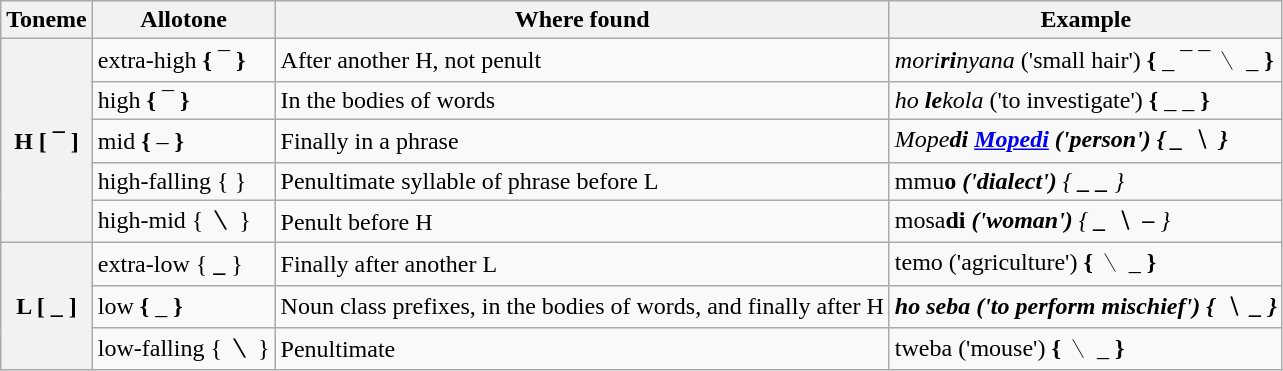<table class = "wikitable">
<tr>
<th>Toneme</th>
<th>Allotone</th>
<th>Where found</th>
<th>Example</th>
</tr>
<tr>
<th rowspan = "5">H <strong>[</strong> ¯ <strong>]</strong></th>
<td>extra-high <strong>{</strong> <span>¯</span> <strong>}</strong></td>
<td>After another H, not penult</td>
<td> <em>mori<strong>ri</strong>nyana</em> ('small hair') <strong>{</strong> _ ¯ <span>¯</span> <span>﹨</span> <span>_</span> <strong>}</strong></td>
</tr>
<tr>
<td>high <strong>{</strong> ¯ <strong>}</strong></td>
<td>In the bodies of words</td>
<td> <em>ho <strong>le</strong>kola</em> ('to investigate') <strong>{</strong> _   _ <strong>}</strong></td>
</tr>
<tr>
<td>mid <strong>{</strong> – <strong>}</strong></td>
<td>Finally in a phrase</td>
<td> <em>Mope<strong>di<strong><em> <a href='#'>Mopedi</a> ('person') </strong>{<strong> _ <span>﹨</span>  </strong>}<strong></td>
</tr>
<tr>
<td>high-falling </strong>{<strong>  </strong>}<strong></td>
<td>Penultimate syllable of phrase before L</td>
<td> </em>m</strong>mu<strong>o<em> ('dialect') </strong>{<strong> _ <span></span> _ </strong>}<strong></td>
</tr>
<tr>
<td>high-mid </strong>{<strong> <span>﹨</span> </strong>}<strong></td>
<td>Penult before H</td>
<td> </em>mo</strong>sa<strong>di<em> ('woman') </strong>{<strong> _ <span>﹨</span> – </strong>}<strong></td>
</tr>
<tr>
<th rowspan = "3">L </strong>[<strong> _ </strong>]<strong></th>
<td>extra-low </strong>{<strong> <span>_</span> </strong>}<strong></td>
<td>Finally after another L</td>
<td> </em>te</strong>mo</em></strong> ('agriculture') <strong>{</strong> <span>﹨</span> <span>_</span> <strong>}</strong></td>
</tr>
<tr>
<td>low <strong>{</strong> _ <strong>}</strong></td>
<td>Noun class prefixes, in the bodies of words, and finally after H</td>
<td> <strong><em>ho<strong> seba<em> ('to perform mischief') </strong>{<strong>  <span>﹨</span> <span>_</span> </strong>}<strong></td>
</tr>
<tr>
<td>low-falling </strong>{<strong> <span>﹨</span> </strong>}<strong></td>
<td>Penultimate</td>
<td> </em></strong>twe</strong>ba</em> ('mouse') <strong>{</strong> <span>﹨</span> <span>_</span> <strong>}</strong></td>
</tr>
</table>
